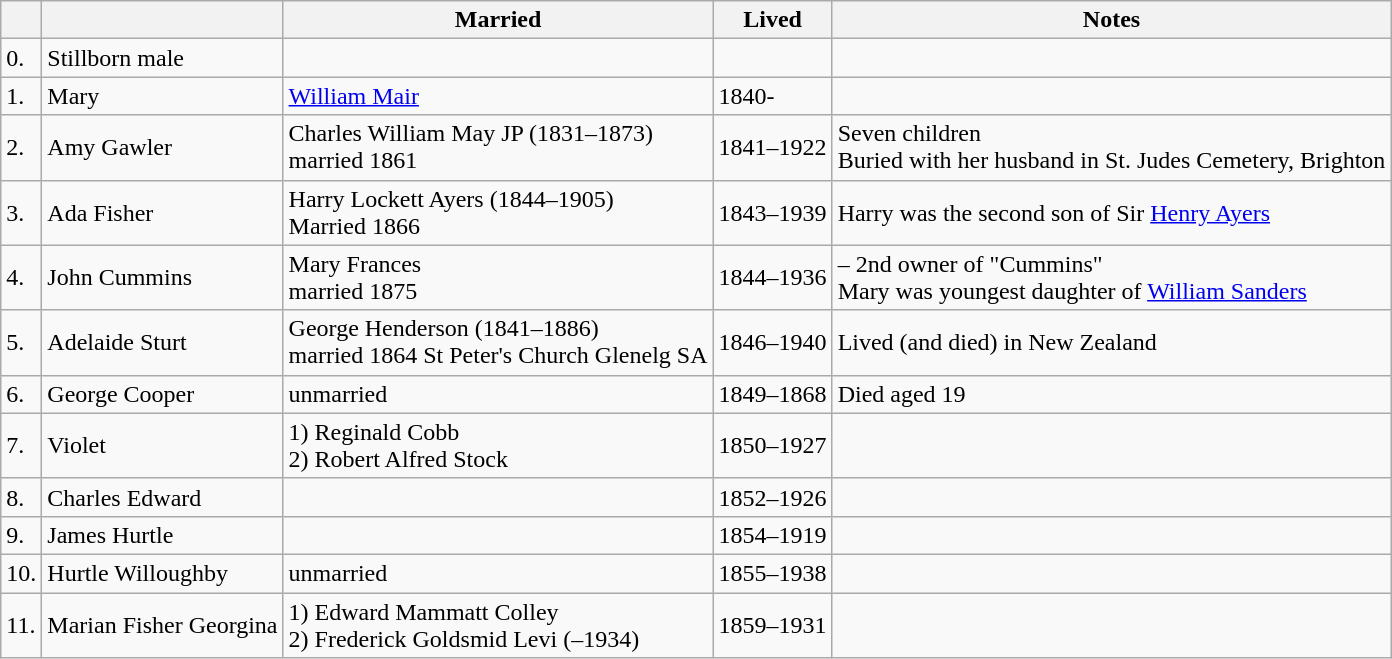<table Class=wikitable>
<tr>
<th></th>
<th></th>
<th>Married</th>
<th>Lived</th>
<th>Notes</th>
</tr>
<tr>
<td>0.</td>
<td>Stillborn male</td>
<td></td>
<td></td>
<td></td>
</tr>
<tr>
<td>1.</td>
<td>Mary</td>
<td><a href='#'>William Mair</a></td>
<td>1840-</td>
<td></td>
</tr>
<tr>
<td>2.</td>
<td>Amy Gawler</td>
<td>Charles William May JP (1831–1873)<br>married 1861</td>
<td>1841–1922</td>
<td>Seven children<br>Buried with her husband in St. Judes Cemetery, Brighton<br></td>
</tr>
<tr>
<td>3.</td>
<td>Ada Fisher</td>
<td>Harry Lockett Ayers (1844–1905)<br>Married 1866</td>
<td>1843–1939</td>
<td> Harry was the second son of Sir <a href='#'>Henry Ayers</a></td>
</tr>
<tr>
<td>4.</td>
<td>John Cummins</td>
<td>Mary Frances <br>married 1875</td>
<td>1844–1936</td>
<td> – 2nd owner of "Cummins"<br>Mary was youngest daughter of <a href='#'>William Sanders</a></td>
</tr>
<tr>
<td>5.</td>
<td>Adelaide Sturt</td>
<td>George Henderson (1841–1886)<br>married 1864 St Peter's Church Glenelg SA</td>
<td>1846–1940</td>
<td> Lived (and died) in New Zealand</td>
</tr>
<tr>
<td>6.</td>
<td>George Cooper</td>
<td>unmarried</td>
<td>1849–1868</td>
<td>Died aged 19</td>
</tr>
<tr>
<td>7.</td>
<td>Violet</td>
<td>1) Reginald Cobb<br>2) Robert Alfred Stock</td>
<td>1850–1927</td>
<td></td>
</tr>
<tr>
<td>8.</td>
<td>Charles Edward</td>
<td></td>
<td>1852–1926</td>
<td></td>
</tr>
<tr>
<td>9.</td>
<td>James Hurtle</td>
<td></td>
<td>1854–1919</td>
<td></td>
</tr>
<tr>
<td>10.</td>
<td>Hurtle Willoughby</td>
<td>unmarried</td>
<td>1855–1938</td>
<td></td>
</tr>
<tr>
<td>11.</td>
<td>Marian Fisher Georgina</td>
<td>1) Edward Mammatt Colley<br>2) Frederick Goldsmid Levi (–1934)</td>
<td>1859–1931</td>
<td></td>
</tr>
</table>
